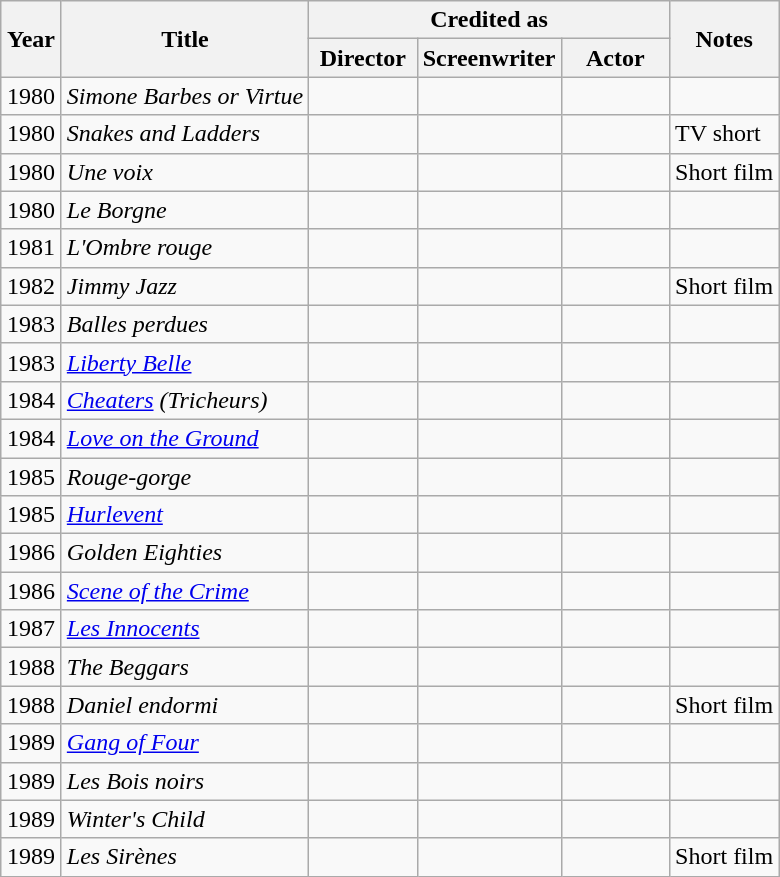<table class="wikitable sortable">
<tr>
<th rowspan=2 width="33">Year</th>
<th rowspan=2>Title</th>
<th colspan=3>Credited as</th>
<th rowspan=2>Notes</th>
</tr>
<tr>
<th width=65>Director</th>
<th width=65>Screenwriter</th>
<th width=65>Actor</th>
</tr>
<tr>
<td align="center">1980</td>
<td align="left"><em>Simone Barbes or Virtue</em></td>
<td></td>
<td></td>
<td></td>
<td></td>
</tr>
<tr>
<td align="center">1980</td>
<td align="left"><em>Snakes and Ladders</em></td>
<td></td>
<td></td>
<td></td>
<td>TV short</td>
</tr>
<tr>
<td align="center">1980</td>
<td align="left"><em>Une voix</em></td>
<td></td>
<td></td>
<td></td>
<td>Short film</td>
</tr>
<tr>
<td align="center">1980</td>
<td align="left"><em>Le Borgne</em></td>
<td></td>
<td></td>
<td></td>
<td></td>
</tr>
<tr>
<td align="center">1981</td>
<td align="left"><em>L'Ombre rouge</em></td>
<td></td>
<td></td>
<td></td>
<td></td>
</tr>
<tr>
<td align="center">1982</td>
<td align="left"><em>Jimmy Jazz</em></td>
<td></td>
<td></td>
<td></td>
<td>Short film</td>
</tr>
<tr>
<td align="center">1983</td>
<td align="left"><em>Balles perdues</em></td>
<td></td>
<td></td>
<td></td>
<td></td>
</tr>
<tr>
<td align="center">1983</td>
<td align="left"><em><a href='#'>Liberty Belle</a></em></td>
<td></td>
<td></td>
<td></td>
<td></td>
</tr>
<tr>
<td align="center">1984</td>
<td align="left"><em><a href='#'>Cheaters</a> (Tricheurs)</em></td>
<td></td>
<td></td>
<td></td>
<td></td>
</tr>
<tr>
<td align="center">1984</td>
<td align="left"><em><a href='#'>Love on the Ground</a></em></td>
<td></td>
<td></td>
<td></td>
<td></td>
</tr>
<tr>
<td align="center">1985</td>
<td align="left"><em>Rouge-gorge</em></td>
<td></td>
<td></td>
<td></td>
<td></td>
</tr>
<tr>
<td align="center">1985</td>
<td align="left"><em><a href='#'>Hurlevent</a></em></td>
<td></td>
<td></td>
<td></td>
<td></td>
</tr>
<tr>
<td align="center">1986</td>
<td align="left"><em>Golden Eighties</em></td>
<td></td>
<td></td>
<td></td>
<td></td>
</tr>
<tr>
<td align="center">1986</td>
<td align="left"><em><a href='#'>Scene of the Crime</a></em></td>
<td></td>
<td></td>
<td></td>
<td></td>
</tr>
<tr>
<td align="center">1987</td>
<td align="left"><em><a href='#'>Les Innocents</a></em></td>
<td></td>
<td></td>
<td></td>
<td></td>
</tr>
<tr>
<td align="center">1988</td>
<td align="left"><em>The Beggars</em></td>
<td></td>
<td></td>
<td></td>
<td></td>
</tr>
<tr>
<td align="center">1988</td>
<td align="left"><em>Daniel endormi</em></td>
<td></td>
<td></td>
<td></td>
<td>Short film</td>
</tr>
<tr>
<td align="center">1989</td>
<td align="left"><em><a href='#'>Gang of Four</a></em></td>
<td></td>
<td></td>
<td></td>
<td></td>
</tr>
<tr>
<td align="center">1989</td>
<td align="left"><em>Les Bois noirs</em></td>
<td></td>
<td></td>
<td></td>
<td></td>
</tr>
<tr>
<td align="center">1989</td>
<td align="left"><em>Winter's Child</em></td>
<td></td>
<td></td>
<td></td>
<td></td>
</tr>
<tr>
<td align="center">1989</td>
<td align="left"><em>Les Sirènes</em></td>
<td></td>
<td></td>
<td></td>
<td>Short film</td>
</tr>
</table>
